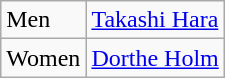<table class="wikitable">
<tr>
<td>Men</td>
<td> <a href='#'>Takashi Hara</a></td>
</tr>
<tr>
<td>Women</td>
<td> <a href='#'>Dorthe Holm</a></td>
</tr>
</table>
